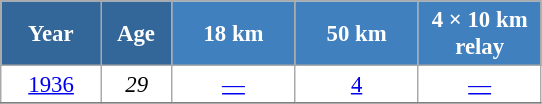<table class="wikitable" style="font-size:95%; text-align:center; border:grey solid 1px; border-collapse:collapse; background:#ffffff;">
<tr>
<th style="background-color:#369; color:white; width:60px;"> Year </th>
<th style="background-color:#369; color:white; width:40px;"> Age </th>
<th style="background-color:#4180be; color:white; width:75px;"> 18 km </th>
<th style="background-color:#4180be; color:white; width:75px;"> 50 km </th>
<th style="background-color:#4180be; color:white; width:75px;"> 4 × 10 km <br> relay </th>
</tr>
<tr>
<td><a href='#'>1936</a></td>
<td><em>29</em></td>
<td><a href='#'>—</a></td>
<td><a href='#'>4</a></td>
<td><a href='#'>—</a></td>
</tr>
<tr>
</tr>
</table>
